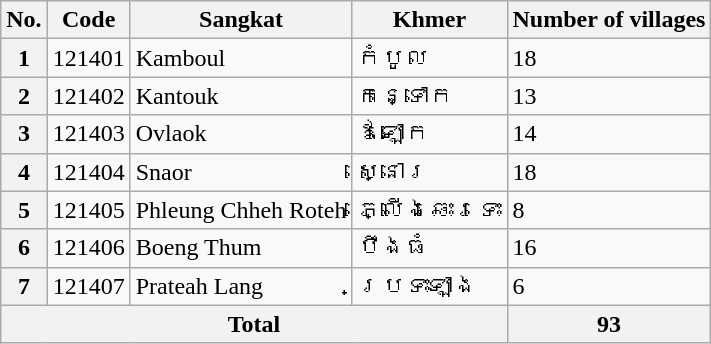<table class="wikitable sortable">
<tr>
<th>No.</th>
<th>Code</th>
<th>Sangkat</th>
<th>Khmer</th>
<th>Number of villages</th>
</tr>
<tr>
<th>1</th>
<td>121401</td>
<td>Kamboul</td>
<td>កំបូល</td>
<td>18</td>
</tr>
<tr>
<th>2</th>
<td>121402</td>
<td>Kantouk</td>
<td>កន្ទោក</td>
<td>13</td>
</tr>
<tr>
<th>3</th>
<td>121403</td>
<td>Ovlaok</td>
<td>ឪឡោក</td>
<td>14</td>
</tr>
<tr>
<th>4</th>
<td>121404</td>
<td>Snaor</td>
<td>ស្នោរ</td>
<td>18</td>
</tr>
<tr>
<th>5</th>
<td>121405</td>
<td>Phleung Chheh Roteh</td>
<td>ភ្លើងឆេះរទេះ</td>
<td>8</td>
</tr>
<tr>
<th>6</th>
<td>121406</td>
<td>Boeng Thum</td>
<td>បឹងធំ</td>
<td>16</td>
</tr>
<tr>
<th>7</th>
<td>121407</td>
<td>Prateah Lang</td>
<td>ប្រទះឡាង</td>
<td>6</td>
</tr>
<tr>
<th colspan="4">Total</th>
<th>93</th>
</tr>
</table>
